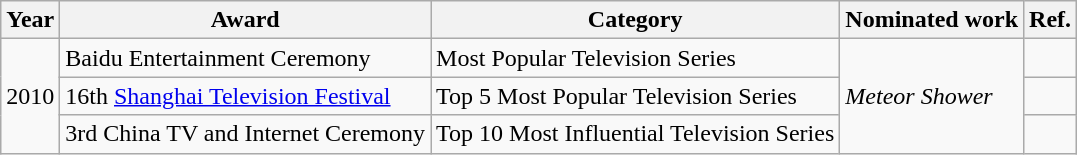<table class="wikitable">
<tr>
<th>Year</th>
<th>Award</th>
<th>Category</th>
<th>Nominated work</th>
<th>Ref.</th>
</tr>
<tr>
<td rowspan=3>2010</td>
<td>Baidu Entertainment Ceremony</td>
<td>Most Popular Television Series</td>
<td rowspan=3><em>Meteor Shower</em></td>
<td></td>
</tr>
<tr>
<td>16th <a href='#'>Shanghai Television Festival</a></td>
<td>Top 5 Most Popular Television Series</td>
<td></td>
</tr>
<tr>
<td>3rd China TV and Internet Ceremony</td>
<td>Top 10 Most Influential Television Series</td>
<td></td>
</tr>
</table>
